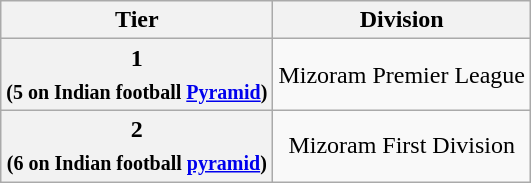<table class="wikitable" style="text-align:center;">
<tr>
<th>Tier</th>
<th>Division</th>
</tr>
<tr>
<th>1<br><sub>(5 on Indian football <a href='#'>Pyramid</a>)</sub></th>
<td>Mizoram Premier League</td>
</tr>
<tr>
<th>2<br><sub>(6 on Indian football <a href='#'>pyramid</a>)</sub></th>
<td>Mizoram First Division</td>
</tr>
</table>
